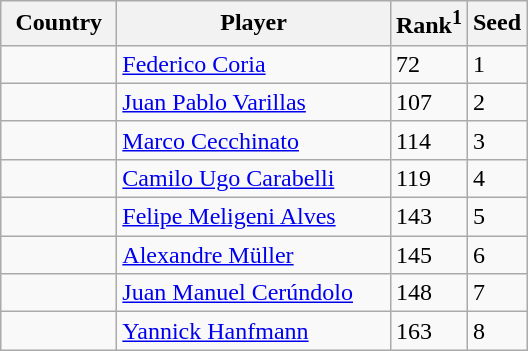<table class="sortable wikitable">
<tr>
<th width="70">Country</th>
<th width="175">Player</th>
<th>Rank<sup>1</sup></th>
<th>Seed</th>
</tr>
<tr>
<td></td>
<td><a href='#'>Federico Coria</a></td>
<td>72</td>
<td>1</td>
</tr>
<tr>
<td></td>
<td><a href='#'>Juan Pablo Varillas</a></td>
<td>107</td>
<td>2</td>
</tr>
<tr>
<td></td>
<td><a href='#'>Marco Cecchinato</a></td>
<td>114</td>
<td>3</td>
</tr>
<tr>
<td></td>
<td><a href='#'>Camilo Ugo Carabelli</a></td>
<td>119</td>
<td>4</td>
</tr>
<tr>
<td></td>
<td><a href='#'>Felipe Meligeni Alves</a></td>
<td>143</td>
<td>5</td>
</tr>
<tr>
<td></td>
<td><a href='#'>Alexandre Müller</a></td>
<td>145</td>
<td>6</td>
</tr>
<tr>
<td></td>
<td><a href='#'>Juan Manuel Cerúndolo</a></td>
<td>148</td>
<td>7</td>
</tr>
<tr>
<td></td>
<td><a href='#'>Yannick Hanfmann</a></td>
<td>163</td>
<td>8</td>
</tr>
</table>
